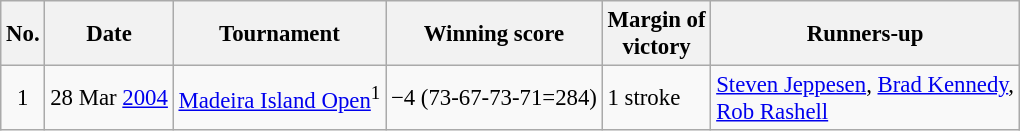<table class="wikitable" style="font-size:95%;">
<tr>
<th>No.</th>
<th>Date</th>
<th>Tournament</th>
<th>Winning score</th>
<th>Margin of<br>victory</th>
<th>Runners-up</th>
</tr>
<tr>
<td align=center>1</td>
<td align=right>28 Mar <a href='#'>2004</a></td>
<td><a href='#'>Madeira Island Open</a><sup>1</sup></td>
<td>−4 (73-67-73-71=284)</td>
<td>1 stroke</td>
<td> <a href='#'>Steven Jeppesen</a>,  <a href='#'>Brad Kennedy</a>,<br> <a href='#'>Rob Rashell</a></td>
</tr>
</table>
